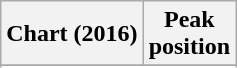<table class="wikitable sortable plainrowheaders" style="text-align:center">
<tr>
<th scope="col">Chart (2016)</th>
<th scope="col">Peak<br> position</th>
</tr>
<tr>
</tr>
<tr>
</tr>
</table>
